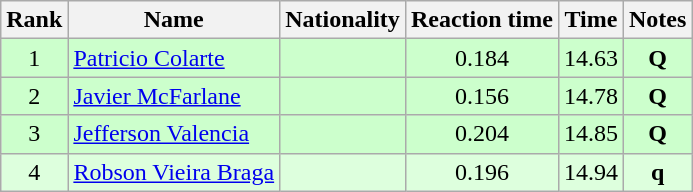<table class="wikitable sortable" style="text-align:center">
<tr>
<th>Rank</th>
<th>Name</th>
<th>Nationality</th>
<th>Reaction time</th>
<th>Time</th>
<th>Notes</th>
</tr>
<tr bgcolor=ccffcc>
<td align=center>1</td>
<td align=left><a href='#'>Patricio Colarte</a></td>
<td align=left></td>
<td>0.184</td>
<td>14.63</td>
<td><strong>Q</strong></td>
</tr>
<tr bgcolor=ccffcc>
<td align=center>2</td>
<td align=left><a href='#'>Javier McFarlane</a></td>
<td align=left></td>
<td>0.156</td>
<td>14.78</td>
<td><strong>Q</strong></td>
</tr>
<tr bgcolor=ccffcc>
<td align=center>3</td>
<td align=left><a href='#'>Jefferson Valencia</a></td>
<td align=left></td>
<td>0.204</td>
<td>14.85</td>
<td><strong>Q</strong></td>
</tr>
<tr bgcolor=ddffdd>
<td align=center>4</td>
<td align=left><a href='#'>Robson Vieira Braga</a></td>
<td align=left></td>
<td>0.196</td>
<td>14.94</td>
<td><strong>q</strong></td>
</tr>
</table>
